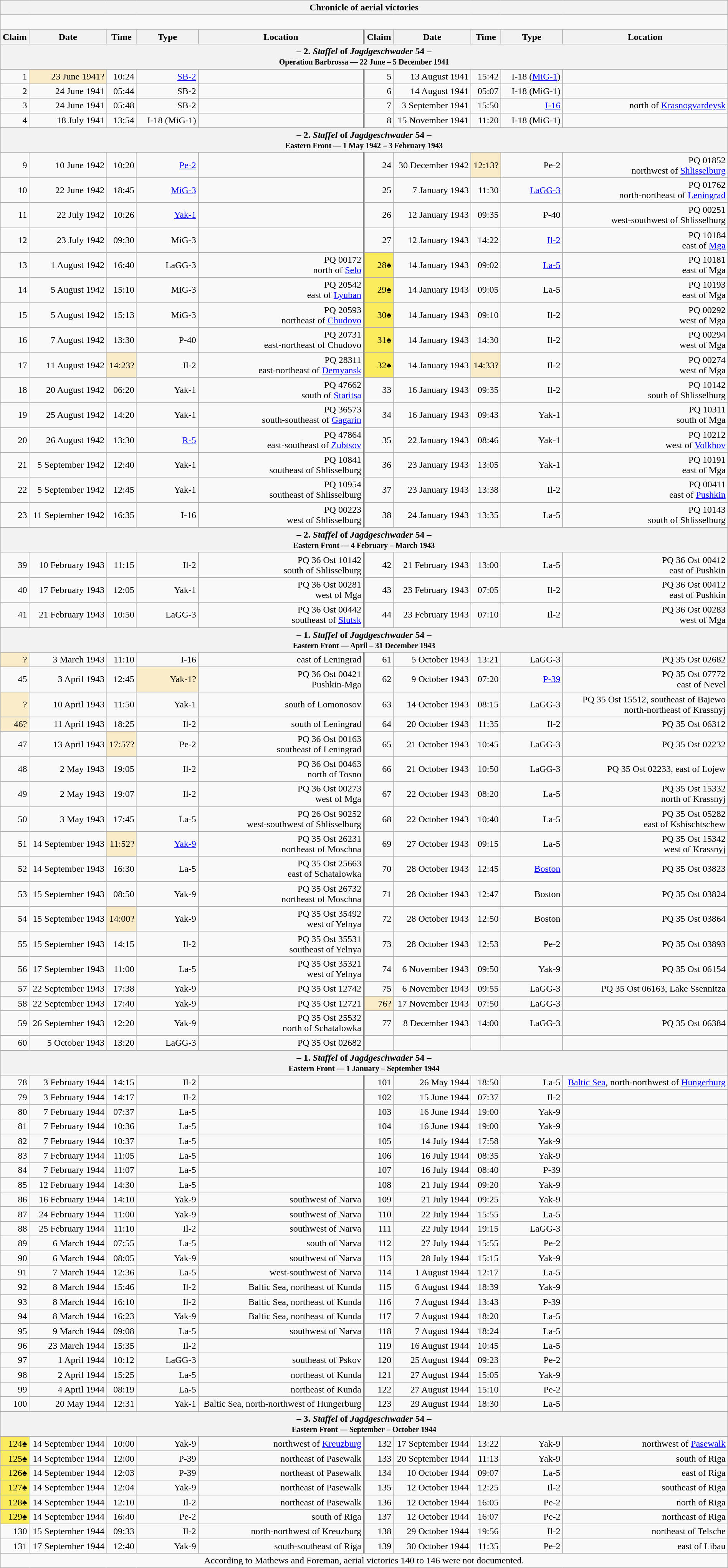<table class="wikitable plainrowheaders collapsible" style="margin-left: auto; margin-right: auto; border: none; text-align:right; width: 100%;">
<tr>
<th colspan="10">Chronicle of aerial victories</th>
</tr>
<tr>
<td colspan="10" style="text-align: left;"><br>
</td>
</tr>
<tr>
<th scope="col">Claim</th>
<th scope="col">Date</th>
<th scope="col">Time</th>
<th scope="col" width="100px">Type</th>
<th scope="col">Location</th>
<th scope="col" style="border-left: 3px solid grey;">Claim</th>
<th scope="col">Date</th>
<th scope="col">Time</th>
<th scope="col" width="100px">Type</th>
<th scope="col">Location</th>
</tr>
<tr>
<th colspan="10">– 2. <em>Staffel</em> of <em>Jagdgeschwader</em> 54 –<br><small>Operation Barbrossa — 22 June – 5 December 1941</small></th>
</tr>
<tr>
<td>1</td>
<td style="background:#faecc8">23 June 1941?</td>
<td>10:24</td>
<td><a href='#'>SB-2</a></td>
<td></td>
<td style="border-left: 3px solid grey;">5</td>
<td>13 August 1941</td>
<td>15:42</td>
<td>I-18 (<a href='#'>MiG-1</a>)</td>
<td></td>
</tr>
<tr>
<td>2</td>
<td>24 June 1941</td>
<td>05:44</td>
<td>SB-2</td>
<td></td>
<td style="border-left: 3px solid grey;">6</td>
<td>14 August 1941</td>
<td>05:07</td>
<td>I-18 (MiG-1)</td>
<td></td>
</tr>
<tr>
<td>3</td>
<td>24 June 1941</td>
<td>05:48</td>
<td>SB-2</td>
<td></td>
<td style="border-left: 3px solid grey;">7</td>
<td>3 September 1941</td>
<td>15:50</td>
<td><a href='#'>I-16</a></td>
<td> north of <a href='#'>Krasnogvardeysk</a></td>
</tr>
<tr>
<td>4</td>
<td>18 July 1941</td>
<td>13:54</td>
<td>I-18 (MiG-1)</td>
<td></td>
<td style="border-left: 3px solid grey;">8</td>
<td>15 November 1941</td>
<td>11:20</td>
<td>I-18 (MiG-1)</td>
<td></td>
</tr>
<tr>
<th colspan="10">– 2. <em>Staffel</em> of <em>Jagdgeschwader</em> 54 –<br><small>Eastern Front — 1 May 1942 – 3 February 1943</small></th>
</tr>
<tr>
<td>9</td>
<td>10 June 1942</td>
<td>10:20</td>
<td><a href='#'>Pe-2</a></td>
<td></td>
<td style="border-left: 3px solid grey;">24</td>
<td>30 December 1942</td>
<td style="background:#faecc8">12:13?</td>
<td>Pe-2</td>
<td>PQ 01852<br> northwest of <a href='#'>Shlisselburg</a></td>
</tr>
<tr>
<td>10</td>
<td>22 June 1942</td>
<td>18:45</td>
<td><a href='#'>MiG-3</a></td>
<td></td>
<td style="border-left: 3px solid grey;">25</td>
<td>7 January 1943</td>
<td>11:30</td>
<td><a href='#'>LaGG-3</a></td>
<td>PQ 01762<br> north-northeast of <a href='#'>Leningrad</a></td>
</tr>
<tr>
<td>11</td>
<td>22 July 1942</td>
<td>10:26</td>
<td><a href='#'>Yak-1</a></td>
<td></td>
<td style="border-left: 3px solid grey;">26</td>
<td>12 January 1943</td>
<td>09:35</td>
<td>P-40</td>
<td>PQ 00251<br> west-southwest of Shlisselburg</td>
</tr>
<tr>
<td>12</td>
<td>23 July 1942</td>
<td>09:30</td>
<td>MiG-3</td>
<td></td>
<td style="border-left: 3px solid grey;">27</td>
<td>12 January 1943</td>
<td>14:22</td>
<td><a href='#'>Il-2</a></td>
<td>PQ 10184<br>east of <a href='#'>Mga</a></td>
</tr>
<tr>
<td>13</td>
<td>1 August 1942</td>
<td>16:40</td>
<td>LaGG-3</td>
<td>PQ 00172<br> north of <a href='#'>Selo</a></td>
<td style="border-left: 3px solid grey; background:#fbec5d;">28♠</td>
<td>14 January 1943</td>
<td>09:02</td>
<td><a href='#'>La-5</a></td>
<td>PQ 10181<br>east of Mga</td>
</tr>
<tr>
<td>14</td>
<td>5 August 1942</td>
<td>15:10</td>
<td>MiG-3</td>
<td>PQ 20542<br> east of <a href='#'>Lyuban</a></td>
<td style="border-left: 3px solid grey; background:#fbec5d;">29♠</td>
<td>14 January 1943</td>
<td>09:05</td>
<td>La-5</td>
<td>PQ 10193<br>east of Mga</td>
</tr>
<tr>
<td>15</td>
<td>5 August 1942</td>
<td>15:13</td>
<td>MiG-3</td>
<td>PQ 20593<br> northeast of <a href='#'>Chudovo</a></td>
<td style="border-left: 3px solid grey; background:#fbec5d;">30♠</td>
<td>14 January 1943</td>
<td>09:10</td>
<td>Il-2</td>
<td>PQ 00292<br> west of Mga</td>
</tr>
<tr>
<td>16</td>
<td>7 August 1942</td>
<td>13:30</td>
<td>P-40</td>
<td>PQ 20731<br> east-northeast of Chudovo</td>
<td style="border-left: 3px solid grey; background:#fbec5d;">31♠</td>
<td>14 January 1943</td>
<td>14:30</td>
<td>Il-2</td>
<td>PQ 00294<br> west of Mga</td>
</tr>
<tr>
<td>17</td>
<td>11 August 1942</td>
<td style="background:#faecc8">14:23?</td>
<td>Il-2</td>
<td>PQ 28311<br> east-northeast of <a href='#'>Demyansk</a></td>
<td style="border-left: 3px solid grey; background:#fbec5d;">32♠</td>
<td>14 January 1943</td>
<td style="background:#faecc8">14:33?</td>
<td>Il-2</td>
<td>PQ 00274<br> west of Mga</td>
</tr>
<tr>
<td>18</td>
<td>20 August 1942</td>
<td>06:20</td>
<td>Yak-1</td>
<td>PQ 47662<br> south of <a href='#'>Staritsa</a></td>
<td style="border-left: 3px solid grey;">33</td>
<td>16 January 1943</td>
<td>09:35</td>
<td>Il-2</td>
<td>PQ 10142<br>south of Shlisselburg</td>
</tr>
<tr>
<td>19</td>
<td>25 August 1942</td>
<td>14:20</td>
<td>Yak-1</td>
<td>PQ 36573<br> south-southeast of <a href='#'>Gagarin</a></td>
<td style="border-left: 3px solid grey;">34</td>
<td>16 January 1943</td>
<td>09:43</td>
<td>Yak-1</td>
<td>PQ 10311<br> south of Mga</td>
</tr>
<tr>
<td>20</td>
<td>26 August 1942</td>
<td>13:30</td>
<td><a href='#'>R-5</a></td>
<td>PQ 47864<br> east-southeast of <a href='#'>Zubtsov</a></td>
<td style="border-left: 3px solid grey;">35</td>
<td>22 January 1943</td>
<td>08:46</td>
<td>Yak-1</td>
<td>PQ 10212<br> west of <a href='#'>Volkhov</a></td>
</tr>
<tr>
<td>21</td>
<td>5 September 1942</td>
<td>12:40</td>
<td>Yak-1</td>
<td>PQ 10841<br>southeast of Shlisselburg</td>
<td style="border-left: 3px solid grey;">36</td>
<td>23 January 1943</td>
<td>13:05</td>
<td>Yak-1</td>
<td>PQ 10191<br>east of Mga</td>
</tr>
<tr>
<td>22</td>
<td>5 September 1942</td>
<td>12:45</td>
<td>Yak-1</td>
<td>PQ 10954<br>southeast of Shlisselburg</td>
<td style="border-left: 3px solid grey;">37</td>
<td>23 January 1943</td>
<td>13:38</td>
<td>Il-2</td>
<td>PQ 00411<br> east of <a href='#'>Pushkin</a></td>
</tr>
<tr>
<td>23</td>
<td>11 September 1942</td>
<td>16:35</td>
<td>I-16</td>
<td>PQ 00223<br> west of Shlisselburg</td>
<td style="border-left: 3px solid grey;">38</td>
<td>24 January 1943</td>
<td>13:35</td>
<td>La-5</td>
<td>PQ 10143<br>south of Shlisselburg</td>
</tr>
<tr>
<th colspan="10">– 2. <em>Staffel</em> of <em>Jagdgeschwader</em> 54 –<br><small>Eastern Front — 4 February – March 1943</small></th>
</tr>
<tr>
<td>39</td>
<td>10 February 1943</td>
<td>11:15</td>
<td>Il-2</td>
<td>PQ 36 Ost 10142<br>south of Shlisselburg</td>
<td style="border-left: 3px solid grey;">42</td>
<td>21 February 1943</td>
<td>13:00</td>
<td>La-5</td>
<td>PQ 36 Ost 00412<br> east of Pushkin</td>
</tr>
<tr>
<td>40</td>
<td>17 February 1943</td>
<td>12:05</td>
<td>Yak-1</td>
<td>PQ 36 Ost 00281<br> west of Mga</td>
<td style="border-left: 3px solid grey;">43</td>
<td>23 February 1943</td>
<td>07:05</td>
<td>Il-2</td>
<td>PQ 36 Ost 00412<br> east of Pushkin</td>
</tr>
<tr>
<td>41</td>
<td>21 February 1943</td>
<td>10:50</td>
<td>LaGG-3</td>
<td>PQ 36 Ost 00442<br> southeast of <a href='#'>Slutsk</a></td>
<td style="border-left: 3px solid grey;">44</td>
<td>23 February 1943</td>
<td>07:10</td>
<td>Il-2</td>
<td>PQ 36 Ost 00283<br> west of Mga</td>
</tr>
<tr>
<th colspan="10">– 1. <em>Staffel</em> of <em>Jagdgeschwader</em> 54 –<br><small>Eastern Front — April – 31 December 1943</small></th>
</tr>
<tr>
<td style="background:#faecc8">?</td>
<td>3 March 1943</td>
<td>11:10</td>
<td>I-16</td>
<td> east of Leningrad</td>
<td style="border-left: 3px solid grey;">61</td>
<td>5 October 1943</td>
<td>13:21</td>
<td>LaGG-3</td>
<td>PQ 35 Ost 02682</td>
</tr>
<tr>
<td>45</td>
<td>3 April 1943</td>
<td>12:45</td>
<td style="background:#faecc8">Yak-1?</td>
<td>PQ 36 Ost 00421<br>Pushkin-Mga</td>
<td style="border-left: 3px solid grey;">62</td>
<td>9 October 1943</td>
<td>07:20</td>
<td><a href='#'>P-39</a></td>
<td>PQ 35 Ost 07772<br> east of Nevel</td>
</tr>
<tr>
<td style="background:#faecc8">?</td>
<td>10 April 1943</td>
<td>11:50</td>
<td>Yak-1</td>
<td> south of Lomonosov</td>
<td style="border-left: 3px solid grey;">63</td>
<td>14 October 1943</td>
<td>08:15</td>
<td>LaGG-3</td>
<td>PQ 35 Ost 15512, southeast of Bajewo<br> north-northeast of Krassnyj</td>
</tr>
<tr>
<td style="background:#faecc8">46?</td>
<td>11 April 1943</td>
<td>18:25</td>
<td>Il-2</td>
<td> south of Leningrad</td>
<td style="border-left: 3px solid grey;">64</td>
<td>20 October 1943</td>
<td>11:35</td>
<td>Il-2</td>
<td>PQ 35 Ost 06312</td>
</tr>
<tr>
<td>47</td>
<td>13 April 1943</td>
<td style="background:#faecc8">17:57?</td>
<td>Pe-2</td>
<td>PQ 36 Ost 00163<br> southeast of Leningrad</td>
<td style="border-left: 3px solid grey;">65</td>
<td>21 October 1943</td>
<td>10:45</td>
<td>LaGG-3</td>
<td>PQ 35 Ost 02232</td>
</tr>
<tr>
<td>48</td>
<td>2 May 1943</td>
<td>19:05</td>
<td>Il-2</td>
<td>PQ 36 Ost 00463<br> north of Tosno</td>
<td style="border-left: 3px solid grey;">66</td>
<td>21 October 1943</td>
<td>10:50</td>
<td>LaGG-3</td>
<td>PQ 35 Ost 02233, east of Lojew</td>
</tr>
<tr>
<td>49</td>
<td>2 May 1943</td>
<td>19:07</td>
<td>Il-2</td>
<td>PQ 36 Ost 00273<br> west of Mga</td>
<td style="border-left: 3px solid grey;">67</td>
<td>22 October 1943</td>
<td>08:20</td>
<td>La-5</td>
<td>PQ 35 Ost 15332<br> north of Krassnyj</td>
</tr>
<tr>
<td>50</td>
<td>3 May 1943</td>
<td>17:45</td>
<td>La-5</td>
<td>PQ 26 Ost 90252<br> west-southwest of Shlisselburg</td>
<td style="border-left: 3px solid grey;">68</td>
<td>22 October 1943</td>
<td>10:40</td>
<td>La-5</td>
<td>PQ 35 Ost 05282<br>east of Kshischtschew</td>
</tr>
<tr>
<td>51</td>
<td>14 September 1943</td>
<td style="background:#faecc8">11:52?</td>
<td><a href='#'>Yak-9</a></td>
<td>PQ 35 Ost 26231<br> northeast of Moschna</td>
<td style="border-left: 3px solid grey;">69</td>
<td>27 October 1943</td>
<td>09:15</td>
<td>La-5</td>
<td>PQ 35 Ost 15342<br> west of Krassnyj</td>
</tr>
<tr>
<td>52</td>
<td>14 September 1943</td>
<td>16:30</td>
<td>La-5</td>
<td>PQ 35 Ost 25663<br> east of Schatalowka</td>
<td style="border-left: 3px solid grey;">70</td>
<td>28 October 1943</td>
<td>12:45</td>
<td><a href='#'>Boston</a></td>
<td>PQ 35 Ost 03823</td>
</tr>
<tr>
<td>53</td>
<td>15 September 1943</td>
<td>08:50</td>
<td>Yak-9</td>
<td>PQ 35 Ost 26732<br> northeast of Moschna</td>
<td style="border-left: 3px solid grey;">71</td>
<td>28 October 1943</td>
<td>12:47</td>
<td>Boston</td>
<td>PQ 35 Ost 03824</td>
</tr>
<tr>
<td>54</td>
<td>15 September 1943</td>
<td style="background:#faecc8">14:00?</td>
<td>Yak-9</td>
<td>PQ 35 Ost 35492<br> west of Yelnya</td>
<td style="border-left: 3px solid grey;">72</td>
<td>28 October 1943</td>
<td>12:50</td>
<td>Boston</td>
<td>PQ 35 Ost 03864</td>
</tr>
<tr>
<td>55</td>
<td>15 September 1943</td>
<td>14:15</td>
<td>Il-2</td>
<td>PQ 35 Ost 35531<br> southeast of Yelnya</td>
<td style="border-left: 3px solid grey;">73</td>
<td>28 October 1943</td>
<td>12:53</td>
<td>Pe-2</td>
<td>PQ 35 Ost 03893</td>
</tr>
<tr>
<td>56</td>
<td>17 September 1943</td>
<td>11:00</td>
<td>La-5</td>
<td>PQ 35 Ost 35321<br> west of Yelnya</td>
<td style="border-left: 3px solid grey;">74</td>
<td>6 November 1943</td>
<td>09:50</td>
<td>Yak-9</td>
<td>PQ 35 Ost 06154</td>
</tr>
<tr>
<td>57</td>
<td>22 September 1943</td>
<td>17:38</td>
<td>Yak-9</td>
<td>PQ 35 Ost 12742</td>
<td style="border-left: 3px solid grey;">75</td>
<td>6 November 1943</td>
<td>09:55</td>
<td>LaGG-3</td>
<td>PQ 35 Ost 06163, Lake Ssennitza</td>
</tr>
<tr>
<td>58</td>
<td>22 September 1943</td>
<td>17:40</td>
<td>Yak-9</td>
<td>PQ 35 Ost 12721</td>
<td style="border-left: 3px solid grey; background:#faecc8">76?</td>
<td>17 November 1943</td>
<td>07:50</td>
<td>LaGG-3</td>
<td></td>
</tr>
<tr>
<td>59</td>
<td>26 September 1943</td>
<td>12:20</td>
<td>Yak-9</td>
<td>PQ 35 Ost 25532<br> north of Schatalowka</td>
<td style="border-left: 3px solid grey;">77</td>
<td>8 December 1943</td>
<td>14:00</td>
<td>LaGG-3</td>
<td>PQ 35 Ost 06384</td>
</tr>
<tr>
<td>60</td>
<td>5 October 1943</td>
<td>13:20</td>
<td>LaGG-3</td>
<td>PQ 35 Ost 02682</td>
<td style="border-left: 3px solid grey;"></td>
<td></td>
<td></td>
<td></td>
<td></td>
</tr>
<tr>
<th colspan="10">– 1. <em>Staffel</em> of <em>Jagdgeschwader</em> 54 –<br><small>Eastern Front — 1 January – September 1944</small></th>
</tr>
<tr>
<td>78</td>
<td>3 February 1944</td>
<td>14:15</td>
<td>Il-2</td>
<td></td>
<td style="border-left: 3px solid grey;">101</td>
<td>26 May 1944</td>
<td>18:50</td>
<td>La-5</td>
<td><a href='#'>Baltic Sea</a>,  north-northwest of <a href='#'>Hungerburg</a></td>
</tr>
<tr>
<td>79</td>
<td>3 February 1944</td>
<td>14:17</td>
<td>Il-2</td>
<td></td>
<td style="border-left: 3px solid grey;">102</td>
<td>15 June 1944</td>
<td>07:37</td>
<td>Il-2</td>
<td></td>
</tr>
<tr>
<td>80</td>
<td>7 February 1944</td>
<td>07:37</td>
<td>La-5</td>
<td></td>
<td style="border-left: 3px solid grey;">103</td>
<td>16 June 1944</td>
<td>19:00</td>
<td>Yak-9</td>
<td></td>
</tr>
<tr>
<td>81</td>
<td>7 February 1944</td>
<td>10:36</td>
<td>La-5</td>
<td></td>
<td style="border-left: 3px solid grey;">104</td>
<td>16 June 1944</td>
<td>19:00</td>
<td>Yak-9</td>
<td></td>
</tr>
<tr>
<td>82</td>
<td>7 February 1944</td>
<td>10:37</td>
<td>La-5</td>
<td></td>
<td style="border-left: 3px solid grey;">105</td>
<td>14 July 1944</td>
<td>17:58</td>
<td>Yak-9</td>
<td></td>
</tr>
<tr>
<td>83</td>
<td>7 February 1944</td>
<td>11:05</td>
<td>La-5</td>
<td></td>
<td style="border-left: 3px solid grey;">106</td>
<td>16 July 1944</td>
<td>08:35</td>
<td>Yak-9</td>
<td></td>
</tr>
<tr>
<td>84</td>
<td>7 February 1944</td>
<td>11:07</td>
<td>La-5</td>
<td></td>
<td style="border-left: 3px solid grey;">107</td>
<td>16 July 1944</td>
<td>08:40</td>
<td>P-39</td>
<td></td>
</tr>
<tr>
<td>85</td>
<td>12 February 1944</td>
<td>14:30</td>
<td>La-5</td>
<td></td>
<td style="border-left: 3px solid grey;">108</td>
<td>21 July 1944</td>
<td>09:20</td>
<td>Yak-9</td>
<td></td>
</tr>
<tr>
<td>86</td>
<td>16 February 1944</td>
<td>14:10</td>
<td>Yak-9</td>
<td> southwest of Narva</td>
<td style="border-left: 3px solid grey;">109</td>
<td>21 July 1944</td>
<td>09:25</td>
<td>Yak-9</td>
<td></td>
</tr>
<tr>
<td>87</td>
<td>24 February 1944</td>
<td>11:00</td>
<td>Yak-9</td>
<td> southwest of Narva</td>
<td style="border-left: 3px solid grey;">110</td>
<td>22 July 1944</td>
<td>15:55</td>
<td>La-5</td>
<td></td>
</tr>
<tr>
<td>88</td>
<td>25 February 1944</td>
<td>11:10</td>
<td>Il-2</td>
<td> southwest of Narva</td>
<td style="border-left: 3px solid grey;">111</td>
<td>22 July 1944</td>
<td>19:15</td>
<td>LaGG-3</td>
<td></td>
</tr>
<tr>
<td>89</td>
<td>6 March 1944</td>
<td>07:55</td>
<td>La-5</td>
<td> south of Narva</td>
<td style="border-left: 3px solid grey;">112</td>
<td>27 July 1944</td>
<td>15:55</td>
<td>Pe-2</td>
<td></td>
</tr>
<tr>
<td>90</td>
<td>6 March 1944</td>
<td>08:05</td>
<td>Yak-9</td>
<td>southwest of Narva</td>
<td style="border-left: 3px solid grey;">113</td>
<td>28 July 1944</td>
<td>15:15</td>
<td>Yak-9</td>
<td></td>
</tr>
<tr>
<td>91</td>
<td>7 March 1944</td>
<td>12:36</td>
<td>La-5</td>
<td> west-southwest of Narva</td>
<td style="border-left: 3px solid grey;">114</td>
<td>1 August 1944</td>
<td>12:17</td>
<td>La-5</td>
<td></td>
</tr>
<tr>
<td>92</td>
<td>8 March 1944</td>
<td>15:46</td>
<td>Il-2</td>
<td>Baltic Sea,  northeast of Kunda</td>
<td style="border-left: 3px solid grey;">115</td>
<td>6 August 1944</td>
<td>18:39</td>
<td>Yak-9</td>
<td></td>
</tr>
<tr>
<td>93</td>
<td>8 March 1944</td>
<td>16:10</td>
<td>Il-2</td>
<td>Baltic Sea,  northeast of Kunda</td>
<td style="border-left: 3px solid grey;">116</td>
<td>7 August 1944</td>
<td>13:43</td>
<td>P-39</td>
<td></td>
</tr>
<tr>
<td>94</td>
<td>8 March 1944</td>
<td>16:23</td>
<td>Yak-9</td>
<td>Baltic Sea,  northeast of Kunda</td>
<td style="border-left: 3px solid grey;">117</td>
<td>7 August 1944</td>
<td>18:20</td>
<td>La-5</td>
<td></td>
</tr>
<tr>
<td>95</td>
<td>9 March 1944</td>
<td>09:08</td>
<td>La-5</td>
<td>southwest of Narva</td>
<td style="border-left: 3px solid grey;">118</td>
<td>7 August 1944</td>
<td>18:24</td>
<td>La-5</td>
<td></td>
</tr>
<tr>
<td>96</td>
<td>23 March 1944</td>
<td>15:35</td>
<td>Il-2</td>
<td></td>
<td style="border-left: 3px solid grey;">119</td>
<td>16 August 1944</td>
<td>10:45</td>
<td>La-5</td>
<td></td>
</tr>
<tr>
<td>97</td>
<td>1 April 1944</td>
<td>10:12</td>
<td>LaGG-3</td>
<td> southeast of Pskov</td>
<td style="border-left: 3px solid grey;">120</td>
<td>25 August 1944</td>
<td>09:23</td>
<td>Pe-2</td>
<td></td>
</tr>
<tr>
<td>98</td>
<td>2 April 1944</td>
<td>15:25</td>
<td>La-5</td>
<td>northeast of Kunda</td>
<td style="border-left: 3px solid grey;">121</td>
<td>27 August 1944</td>
<td>15:05</td>
<td>Yak-9</td>
<td></td>
</tr>
<tr>
<td>99</td>
<td>4 April 1944</td>
<td>08:19</td>
<td>La-5</td>
<td>northeast of Kunda</td>
<td style="border-left: 3px solid grey;">122</td>
<td>27 August 1944</td>
<td>15:10</td>
<td>Pe-2</td>
<td></td>
</tr>
<tr>
<td>100</td>
<td>20 May 1944</td>
<td>12:31</td>
<td>Yak-1</td>
<td>Baltic Sea,  north-northwest of Hungerburg</td>
<td style="border-left: 3px solid grey;">123</td>
<td>29 August 1944</td>
<td>18:30</td>
<td>La-5</td>
<td></td>
</tr>
<tr>
<th colspan="10">– 3. <em>Staffel</em> of <em>Jagdgeschwader</em> 54 –<br><small>Eastern Front — September – October 1944</small></th>
</tr>
<tr>
<td style="background:#fbec5d;">124♠</td>
<td>14 September 1944</td>
<td>10:00</td>
<td>Yak-9</td>
<td> northwest of <a href='#'>Kreuzburg</a></td>
<td style="border-left: 3px solid grey;">132</td>
<td>17 September 1944</td>
<td>13:22</td>
<td>Yak-9</td>
<td> northwest of <a href='#'>Pasewalk</a></td>
</tr>
<tr>
<td style="background:#fbec5d;">125♠</td>
<td>14 September 1944</td>
<td>12:00</td>
<td>P-39</td>
<td> northeast of Pasewalk</td>
<td style="border-left: 3px solid grey;">133</td>
<td>20 September 1944</td>
<td>11:13</td>
<td>Yak-9</td>
<td> south of Riga</td>
</tr>
<tr>
<td style="background:#fbec5d;">126♠</td>
<td>14 September 1944</td>
<td>12:03</td>
<td>P-39</td>
<td> northeast of Pasewalk</td>
<td style="border-left: 3px solid grey;">134</td>
<td>10 October 1944</td>
<td>09:07</td>
<td>La-5</td>
<td> east of Riga</td>
</tr>
<tr>
<td style="background:#fbec5d;">127♠</td>
<td>14 September 1944</td>
<td>12:04</td>
<td>Yak-9</td>
<td> northeast of Pasewalk</td>
<td style="border-left: 3px solid grey;">135</td>
<td>12 October 1944</td>
<td>12:25</td>
<td>Il-2</td>
<td> southeast of Riga</td>
</tr>
<tr>
<td style="background:#fbec5d;">128♠</td>
<td>14 September 1944</td>
<td>12:10</td>
<td>Il-2</td>
<td> northeast of Pasewalk</td>
<td style="border-left: 3px solid grey;">136</td>
<td>12 October 1944</td>
<td>16:05</td>
<td>Pe-2</td>
<td> north of Riga</td>
</tr>
<tr>
<td style="background:#fbec5d;">129♠</td>
<td>14 September 1944</td>
<td>16:40</td>
<td>Pe-2</td>
<td> south of Riga</td>
<td style="border-left: 3px solid grey;">137</td>
<td>12 October 1944</td>
<td>16:07</td>
<td>Pe-2</td>
<td> northeast of Riga</td>
</tr>
<tr>
<td>130</td>
<td>15 September 1944</td>
<td>09:33</td>
<td>Il-2</td>
<td> north-northwest of Kreuzburg</td>
<td style="border-left: 3px solid grey;">138</td>
<td>29 October 1944</td>
<td>19:56</td>
<td>Il-2</td>
<td> northeast of Telsche</td>
</tr>
<tr>
<td>131</td>
<td>17 September 1944</td>
<td>12:40</td>
<td>Yak-9</td>
<td> south-southeast of Riga</td>
<td style="border-left: 3px solid grey;">139</td>
<td>30 October 1944</td>
<td>11:35</td>
<td>Pe-2</td>
<td> east of Libau</td>
</tr>
<tr>
<td colspan="10" style="text-align: center">According to Mathews and Foreman, aerial victories 140 to 146 were not documented.</td>
</tr>
</table>
